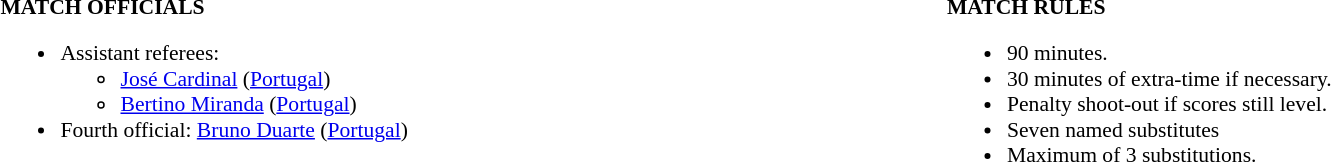<table width=100% style="font-size: 90%">
<tr>
<td width=50% valign=top><br><strong>MATCH OFFICIALS</strong><ul><li>Assistant referees:<ul><li><a href='#'>José Cardinal</a> (<a href='#'>Portugal</a>)</li><li><a href='#'>Bertino Miranda</a> (<a href='#'>Portugal</a>)</li></ul></li><li>Fourth official: <a href='#'>Bruno Duarte</a> (<a href='#'>Portugal</a>)</li></ul></td>
<td width=50% valign=top><br><strong>MATCH RULES</strong><ul><li>90 minutes.</li><li>30 minutes of extra-time if necessary.</li><li>Penalty shoot-out if scores still level.</li><li>Seven named substitutes</li><li>Maximum of 3 substitutions.</li></ul></td>
</tr>
</table>
